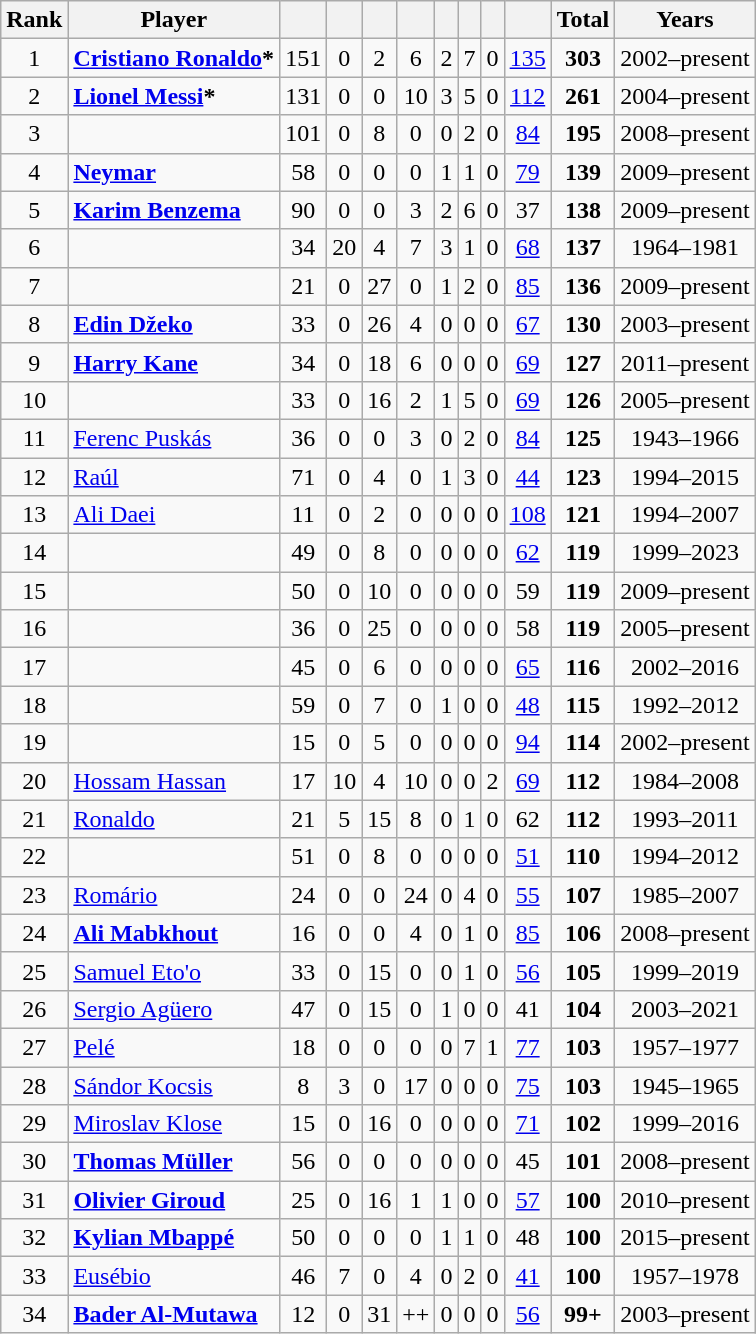<table class="wikitable sortable" style="text-align:center">
<tr>
<th>Rank</th>
<th>Player</th>
<th></th>
<th></th>
<th></th>
<th></th>
<th></th>
<th></th>
<th></th>
<th></th>
<th>Total</th>
<th>Years</th>
</tr>
<tr>
<td>1</td>
<td align="left"> <strong><a href='#'>Cristiano Ronaldo</a>*</strong></td>
<td>151</td>
<td>0</td>
<td>2</td>
<td>6</td>
<td>2</td>
<td>7</td>
<td>0</td>
<td><a href='#'>135</a></td>
<td><strong>303</strong></td>
<td>2002–present</td>
</tr>
<tr>
<td>2</td>
<td align="left"> <strong><a href='#'>Lionel Messi</a>*</strong></td>
<td>131</td>
<td>0</td>
<td>0</td>
<td>10</td>
<td>3</td>
<td>5</td>
<td>0</td>
<td><a href='#'>112</a></td>
<td><strong>261</strong></td>
<td>2004–present</td>
</tr>
<tr>
<td>3</td>
<td align="left"><strong> </strong></td>
<td>101</td>
<td>0</td>
<td>8</td>
<td>0</td>
<td>0</td>
<td>2</td>
<td>0</td>
<td><a href='#'>84</a></td>
<td><strong>195</strong></td>
<td>2008–present</td>
</tr>
<tr>
<td>4</td>
<td align="left"><strong> <a href='#'>Neymar</a></strong></td>
<td>58</td>
<td>0</td>
<td>0</td>
<td>0</td>
<td>1</td>
<td>1</td>
<td>0</td>
<td><a href='#'>79</a></td>
<td><strong>139</strong></td>
<td>2009–present</td>
</tr>
<tr>
<td>5</td>
<td align="left"><strong> <a href='#'>Karim Benzema</a></strong></td>
<td>90</td>
<td>0</td>
<td>0</td>
<td>3</td>
<td>2</td>
<td>6</td>
<td>0</td>
<td>37</td>
<td><strong>138</strong></td>
<td>2009–present</td>
</tr>
<tr>
<td>6</td>
<td align="left"> </td>
<td>34</td>
<td>20</td>
<td>4</td>
<td>7</td>
<td>3</td>
<td>1</td>
<td>0</td>
<td><a href='#'>68</a></td>
<td><strong>137</strong></td>
<td>1964–1981</td>
</tr>
<tr>
<td>7</td>
<td align="left"><strong> </strong></td>
<td>21</td>
<td>0</td>
<td>27</td>
<td>0</td>
<td>1</td>
<td>2</td>
<td>0</td>
<td><a href='#'>85</a></td>
<td><strong>136</strong></td>
<td>2009–present</td>
</tr>
<tr>
<td>8</td>
<td align="left"><strong> <a href='#'>Edin Džeko</a></strong></td>
<td>33</td>
<td>0</td>
<td>26</td>
<td>4</td>
<td>0</td>
<td>0</td>
<td>0</td>
<td><a href='#'>67</a></td>
<td><strong>130</strong></td>
<td>2003–present</td>
</tr>
<tr>
<td>9</td>
<td align="left"><strong> <a href='#'>Harry Kane</a></strong></td>
<td>34</td>
<td>0</td>
<td>18</td>
<td>6</td>
<td>0</td>
<td>0</td>
<td>0</td>
<td><a href='#'>69</a></td>
<td><strong>127</strong></td>
<td>2011–present</td>
</tr>
<tr>
<td>10</td>
<td align="left"><strong> </strong></td>
<td>33</td>
<td>0</td>
<td>16</td>
<td>2</td>
<td>1</td>
<td>5</td>
<td>0</td>
<td><a href='#'>69</a></td>
<td><strong>126</strong></td>
<td>2005–present</td>
</tr>
<tr>
<td>11</td>
<td align="left"> <a href='#'>Ferenc Puskás</a></td>
<td>36</td>
<td>0</td>
<td>0</td>
<td>3</td>
<td>0</td>
<td>2</td>
<td>0</td>
<td><a href='#'>84</a></td>
<td><strong>125</strong></td>
<td>1943–1966</td>
</tr>
<tr>
<td>12</td>
<td align="left"> <a href='#'>Raúl</a></td>
<td>71</td>
<td>0</td>
<td>4</td>
<td>0</td>
<td>1</td>
<td>3</td>
<td>0</td>
<td><a href='#'>44</a></td>
<td><strong>123</strong></td>
<td>1994–2015</td>
</tr>
<tr>
<td>13</td>
<td align="left"> <a href='#'>Ali Daei</a></td>
<td>11</td>
<td>0</td>
<td>2</td>
<td>0</td>
<td>0</td>
<td>0</td>
<td>0</td>
<td><a href='#'>108</a></td>
<td><strong>121</strong></td>
<td>1994–2007</td>
</tr>
<tr>
<td>14</td>
<td align="left"> </td>
<td>49</td>
<td>0</td>
<td>8</td>
<td>0</td>
<td>0</td>
<td>0</td>
<td>0</td>
<td><a href='#'>62</a></td>
<td><strong>119</strong></td>
<td>1999–2023</td>
</tr>
<tr>
<td>15</td>
<td align="left"><strong> </strong></td>
<td>50</td>
<td>0</td>
<td>10</td>
<td>0</td>
<td>0</td>
<td>0</td>
<td>0</td>
<td>59</td>
<td><strong>119</strong></td>
<td>2009–present</td>
</tr>
<tr>
<td>16</td>
<td align="left"><strong> </strong></td>
<td>36</td>
<td>0</td>
<td>25</td>
<td>0</td>
<td>0</td>
<td>0</td>
<td>0</td>
<td>58</td>
<td><strong>119</strong></td>
<td>2005–present</td>
</tr>
<tr>
<td>17</td>
<td align="left"> </td>
<td>45</td>
<td>0</td>
<td>6</td>
<td>0</td>
<td>0</td>
<td>0</td>
<td>0</td>
<td><a href='#'>65</a></td>
<td><strong>116</strong></td>
<td>2002–2016</td>
</tr>
<tr>
<td>18</td>
<td align="left"> </td>
<td>59</td>
<td>0</td>
<td>7</td>
<td>0</td>
<td>1</td>
<td>0</td>
<td>0</td>
<td><a href='#'>48</a></td>
<td><strong>115</strong></td>
<td>1992–2012</td>
</tr>
<tr>
<td>19</td>
<td align="left"><strong> </strong></td>
<td>15</td>
<td>0</td>
<td>5</td>
<td>0</td>
<td>0</td>
<td>0</td>
<td>0</td>
<td><a href='#'>94</a></td>
<td><strong>114</strong></td>
<td>2002–present</td>
</tr>
<tr>
<td>20</td>
<td align="left"> <a href='#'>Hossam Hassan</a></td>
<td>17</td>
<td>10</td>
<td>4</td>
<td>10</td>
<td>0</td>
<td>0</td>
<td>2</td>
<td><a href='#'>69</a></td>
<td><strong>112</strong></td>
<td>1984–2008</td>
</tr>
<tr>
<td>21</td>
<td align="left"> <a href='#'>Ronaldo</a></td>
<td>21</td>
<td>5</td>
<td>15</td>
<td>8</td>
<td>0</td>
<td>1</td>
<td>0</td>
<td>62</td>
<td><strong>112</strong></td>
<td>1993–2011</td>
</tr>
<tr>
<td>22</td>
<td align="left"> </td>
<td>51</td>
<td>0</td>
<td>8</td>
<td>0</td>
<td>0</td>
<td>0</td>
<td>0</td>
<td><a href='#'>51</a></td>
<td><strong>110</strong></td>
<td>1994–2012</td>
</tr>
<tr>
<td>23</td>
<td align="left"> <a href='#'>Romário</a></td>
<td>24</td>
<td>0</td>
<td>0</td>
<td>24</td>
<td>0</td>
<td>4</td>
<td>0</td>
<td><a href='#'>55</a></td>
<td><strong>107</strong></td>
<td>1985–2007</td>
</tr>
<tr>
<td>24</td>
<td align="left"><strong> <a href='#'>Ali Mabkhout</a></strong></td>
<td>16</td>
<td>0</td>
<td>0</td>
<td>4</td>
<td>0</td>
<td>1</td>
<td>0</td>
<td><a href='#'>85</a></td>
<td><strong>106</strong></td>
<td>2008–present</td>
</tr>
<tr>
<td>25</td>
<td align="left"> <a href='#'>Samuel Eto'o</a></td>
<td>33</td>
<td>0</td>
<td>15</td>
<td>0</td>
<td>0</td>
<td>1</td>
<td>0</td>
<td><a href='#'>56</a></td>
<td><strong>105</strong></td>
<td>1999–2019</td>
</tr>
<tr>
<td>26</td>
<td align="left"> <a href='#'>Sergio Agüero</a></td>
<td>47</td>
<td>0</td>
<td>15</td>
<td>0</td>
<td>1</td>
<td>0</td>
<td>0</td>
<td>41</td>
<td><strong>104</strong></td>
<td>2003–2021</td>
</tr>
<tr>
<td>27</td>
<td align="left"> <a href='#'>Pelé</a></td>
<td>18</td>
<td>0</td>
<td>0</td>
<td>0</td>
<td>0</td>
<td>7</td>
<td>1</td>
<td><a href='#'>77</a></td>
<td><strong>103</strong></td>
<td>1957–1977</td>
</tr>
<tr>
<td>28</td>
<td align="left"> <a href='#'>Sándor Kocsis</a></td>
<td>8</td>
<td>3</td>
<td>0</td>
<td>17</td>
<td>0</td>
<td>0</td>
<td>0</td>
<td><a href='#'>75</a></td>
<td><strong>103</strong></td>
<td>1945–1965</td>
</tr>
<tr>
<td>29</td>
<td align="left"> <a href='#'>Miroslav Klose</a></td>
<td>15</td>
<td>0</td>
<td>16</td>
<td>0</td>
<td>0</td>
<td>0</td>
<td>0</td>
<td><a href='#'>71</a></td>
<td><strong>102</strong></td>
<td>1999–2016</td>
</tr>
<tr>
<td>30</td>
<td align="left"><strong> <a href='#'>Thomas Müller</a></strong></td>
<td>56</td>
<td>0</td>
<td>0</td>
<td>0</td>
<td>0</td>
<td>0</td>
<td>0</td>
<td>45</td>
<td><strong>101</strong></td>
<td>2008–present</td>
</tr>
<tr>
<td>31</td>
<td align="left"><strong> <a href='#'>Olivier Giroud</a></strong></td>
<td>25</td>
<td>0</td>
<td>16</td>
<td>1</td>
<td>1</td>
<td>0</td>
<td>0</td>
<td><a href='#'>57</a></td>
<td><strong>100</strong></td>
<td>2010–present</td>
</tr>
<tr>
<td>32</td>
<td align="left"><strong> <a href='#'>Kylian Mbappé</a></strong></td>
<td>50</td>
<td>0</td>
<td>0</td>
<td>0</td>
<td>1</td>
<td>1</td>
<td>0</td>
<td>48</td>
<td><strong>100</strong></td>
<td>2015–present</td>
</tr>
<tr>
<td>33</td>
<td align="left"> <a href='#'>Eusébio</a></td>
<td>46</td>
<td>7</td>
<td>0</td>
<td>4</td>
<td>0</td>
<td>2</td>
<td>0</td>
<td><a href='#'>41</a></td>
<td><strong>100</strong></td>
<td>1957–1978</td>
</tr>
<tr>
<td>34</td>
<td align="left"><strong> <a href='#'>Bader Al-Mutawa</a></strong></td>
<td>12</td>
<td>0</td>
<td>31</td>
<td>++</td>
<td>0</td>
<td>0</td>
<td>0</td>
<td><a href='#'>56</a></td>
<td><strong>99+</strong></td>
<td>2003–present</td>
</tr>
</table>
